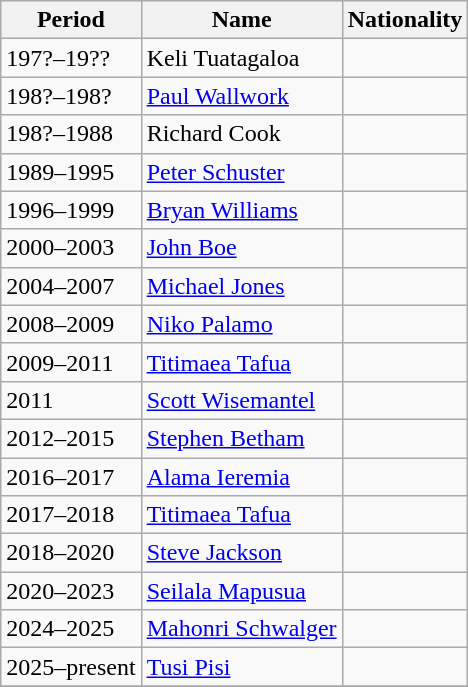<table class="wikitable">
<tr>
<th>Period</th>
<th>Name</th>
<th>Nationality</th>
</tr>
<tr>
<td>197?–19??</td>
<td>Keli Tuatagaloa</td>
<td></td>
</tr>
<tr>
<td>198?–198?</td>
<td><a href='#'>Paul Wallwork</a></td>
<td></td>
</tr>
<tr>
<td>198?–1988</td>
<td>Richard Cook</td>
<td></td>
</tr>
<tr>
<td>1989–1995</td>
<td><a href='#'>Peter Schuster</a></td>
<td></td>
</tr>
<tr>
<td>1996–1999</td>
<td><a href='#'>Bryan Williams</a></td>
<td></td>
</tr>
<tr>
<td>2000–2003</td>
<td><a href='#'>John Boe</a></td>
<td></td>
</tr>
<tr>
<td>2004–2007</td>
<td><a href='#'>Michael Jones</a></td>
<td></td>
</tr>
<tr>
<td>2008–2009</td>
<td><a href='#'>Niko Palamo</a></td>
<td></td>
</tr>
<tr>
<td>2009–2011</td>
<td><a href='#'>Titimaea Tafua</a></td>
<td></td>
</tr>
<tr>
<td>2011</td>
<td><a href='#'>Scott Wisemantel</a></td>
<td></td>
</tr>
<tr>
<td>2012–2015</td>
<td><a href='#'>Stephen Betham</a></td>
<td></td>
</tr>
<tr>
<td>2016–2017</td>
<td><a href='#'>Alama Ieremia</a></td>
<td></td>
</tr>
<tr>
<td>2017–2018</td>
<td><a href='#'>Titimaea Tafua</a></td>
<td></td>
</tr>
<tr>
<td>2018–2020</td>
<td><a href='#'>Steve Jackson</a></td>
<td></td>
</tr>
<tr>
<td>2020–2023</td>
<td><a href='#'>Seilala Mapusua</a></td>
<td></td>
</tr>
<tr>
<td>2024–2025</td>
<td><a href='#'>Mahonri Schwalger</a></td>
<td></td>
</tr>
<tr>
<td>2025–present</td>
<td><a href='#'>Tusi Pisi</a></td>
<td></td>
</tr>
<tr>
</tr>
</table>
